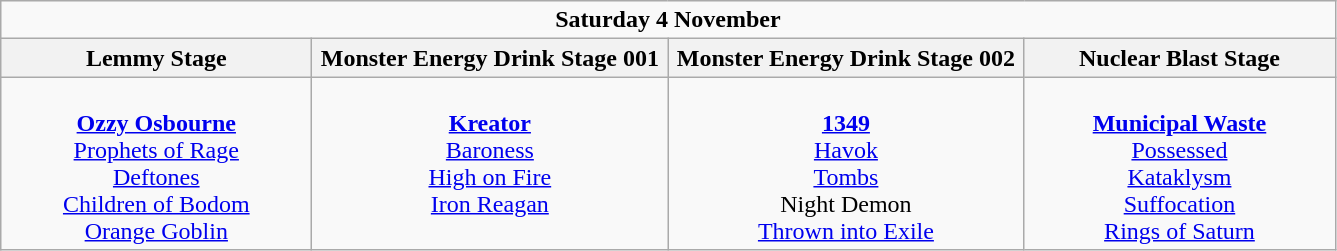<table class="wikitable">
<tr>
<td colspan="4" style="text-align:center;"><strong>Saturday 4 November</strong></td>
</tr>
<tr>
<th>Lemmy Stage</th>
<th>Monster Energy Drink Stage 001</th>
<th>Monster Energy Drink Stage 002</th>
<th>Nuclear Blast Stage</th>
</tr>
<tr>
<td style="text-align:center; vertical-align:top; width:200px;"><br><strong><a href='#'>Ozzy Osbourne</a></strong><br>
<a href='#'>Prophets of Rage</a><br> 
<a href='#'>Deftones</a><br>
<a href='#'>Children of Bodom</a><br>
<a href='#'>Orange Goblin</a><br></td>
<td style="text-align:center; vertical-align:top; width:230px;"><br><strong><a href='#'>Kreator</a></strong><br>
<a href='#'>Baroness</a><br>
<a href='#'>High on Fire</a><br>
<a href='#'>Iron Reagan</a><br></td>
<td style="text-align:center; vertical-align:top; width:230px;"><br><strong><a href='#'>1349</a></strong><br>
<a href='#'>Havok</a><br>
<a href='#'>Tombs</a><br>
Night Demon<br>
<a href='#'>Thrown into Exile</a><br></td>
<td style="text-align:center; vertical-align:top; width:200px;"><br><strong><a href='#'>Municipal Waste</a></strong><br>
<a href='#'>Possessed</a><br>
<a href='#'>Kataklysm</a><br>
<a href='#'>Suffocation</a><br>
<a href='#'>Rings of Saturn</a><br></td>
</tr>
</table>
